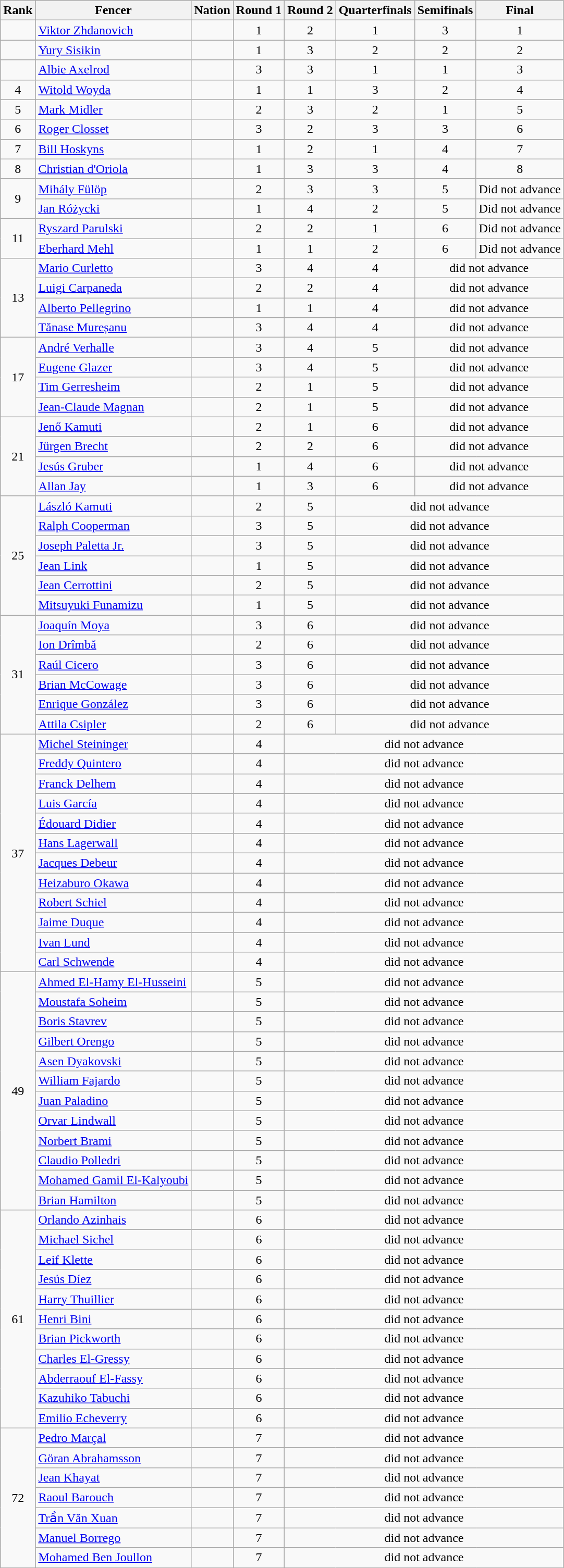<table class="wikitable sortable" style="text-align: center;">
<tr>
<th>Rank</th>
<th>Fencer</th>
<th>Nation</th>
<th>Round 1</th>
<th>Round 2</th>
<th>Quarterfinals</th>
<th>Semifinals</th>
<th>Final</th>
</tr>
<tr>
<td></td>
<td align=left><a href='#'>Viktor Zhdanovich</a></td>
<td align=left></td>
<td>1</td>
<td>2</td>
<td>1</td>
<td>3</td>
<td>1</td>
</tr>
<tr>
<td></td>
<td align=left><a href='#'>Yury Sisikin</a></td>
<td align=left></td>
<td>1</td>
<td>3</td>
<td>2</td>
<td>2</td>
<td>2</td>
</tr>
<tr>
<td></td>
<td align=left><a href='#'>Albie Axelrod</a></td>
<td align=left></td>
<td>3</td>
<td>3</td>
<td>1</td>
<td>1</td>
<td>3</td>
</tr>
<tr>
<td>4</td>
<td align=left><a href='#'>Witold Woyda</a></td>
<td align=left></td>
<td>1</td>
<td>1</td>
<td>3</td>
<td>2</td>
<td>4</td>
</tr>
<tr>
<td>5</td>
<td align=left><a href='#'>Mark Midler</a></td>
<td align=left></td>
<td>2</td>
<td>3</td>
<td>2</td>
<td>1</td>
<td>5</td>
</tr>
<tr>
<td>6</td>
<td align=left><a href='#'>Roger Closset</a></td>
<td align=left></td>
<td>3</td>
<td>2</td>
<td>3</td>
<td>3</td>
<td>6</td>
</tr>
<tr>
<td>7</td>
<td align=left><a href='#'>Bill Hoskyns</a></td>
<td align=left></td>
<td>1</td>
<td>2</td>
<td>1</td>
<td>4</td>
<td>7</td>
</tr>
<tr>
<td>8</td>
<td align=left><a href='#'>Christian d'Oriola</a></td>
<td align=left></td>
<td>1</td>
<td>3</td>
<td>3</td>
<td>4</td>
<td>8</td>
</tr>
<tr>
<td rowspan=2>9</td>
<td align=left><a href='#'>Mihály Fülöp</a></td>
<td align=left></td>
<td>2</td>
<td>3</td>
<td>3</td>
<td>5</td>
<td>Did not advance</td>
</tr>
<tr>
<td align=left><a href='#'>Jan Różycki</a></td>
<td align=left></td>
<td>1</td>
<td>4</td>
<td>2</td>
<td>5</td>
<td>Did not advance</td>
</tr>
<tr>
<td rowspan=2>11</td>
<td align=left><a href='#'>Ryszard Parulski</a></td>
<td align=left></td>
<td>2</td>
<td>2</td>
<td>1</td>
<td>6</td>
<td>Did not advance</td>
</tr>
<tr>
<td align=left><a href='#'>Eberhard Mehl</a></td>
<td align=left></td>
<td>1</td>
<td>1</td>
<td>2</td>
<td>6</td>
<td>Did not advance</td>
</tr>
<tr>
<td rowspan=4>13</td>
<td align=left><a href='#'>Mario Curletto</a></td>
<td align=left></td>
<td>3</td>
<td>4</td>
<td>4</td>
<td colspan=2>did not advance</td>
</tr>
<tr>
<td align=left><a href='#'>Luigi Carpaneda</a></td>
<td align=left></td>
<td>2</td>
<td>2</td>
<td>4</td>
<td colspan=2>did not advance</td>
</tr>
<tr>
<td align=left><a href='#'>Alberto Pellegrino</a></td>
<td align=left></td>
<td>1</td>
<td>1</td>
<td>4</td>
<td colspan=2>did not advance</td>
</tr>
<tr>
<td align=left><a href='#'>Tănase Mureșanu</a></td>
<td align=left></td>
<td>3</td>
<td>4</td>
<td>4</td>
<td colspan=2>did not advance</td>
</tr>
<tr>
<td rowspan=4>17</td>
<td align=left><a href='#'>André Verhalle</a></td>
<td align=left></td>
<td>3</td>
<td>4</td>
<td>5</td>
<td colspan=4>did not advance</td>
</tr>
<tr>
<td align=left><a href='#'>Eugene Glazer</a></td>
<td align=left></td>
<td>3</td>
<td>4</td>
<td>5</td>
<td colspan=4>did not advance</td>
</tr>
<tr>
<td align=left><a href='#'>Tim Gerresheim</a></td>
<td align=left></td>
<td>2</td>
<td>1</td>
<td>5</td>
<td colspan=4>did not advance</td>
</tr>
<tr>
<td align=left><a href='#'>Jean-Claude Magnan</a></td>
<td align=left></td>
<td>2</td>
<td>1</td>
<td>5</td>
<td colspan=4>did not advance</td>
</tr>
<tr>
<td rowspan=4>21</td>
<td align=left><a href='#'>Jenő Kamuti</a></td>
<td align=left></td>
<td>2</td>
<td>1</td>
<td>6</td>
<td colspan=4>did not advance</td>
</tr>
<tr>
<td align=left><a href='#'>Jürgen Brecht</a></td>
<td align=left></td>
<td>2</td>
<td>2</td>
<td>6</td>
<td colspan=4>did not advance</td>
</tr>
<tr>
<td align=left><a href='#'>Jesús Gruber</a></td>
<td align=left></td>
<td>1</td>
<td>4</td>
<td>6</td>
<td colspan=4>did not advance</td>
</tr>
<tr>
<td align=left><a href='#'>Allan Jay</a></td>
<td align=left></td>
<td>1</td>
<td>3</td>
<td>6</td>
<td colspan=4>did not advance</td>
</tr>
<tr>
<td rowspan=6>25</td>
<td align=left><a href='#'>László Kamuti</a></td>
<td align=left></td>
<td>2</td>
<td>5</td>
<td colspan=3>did not advance</td>
</tr>
<tr>
<td align=left><a href='#'>Ralph Cooperman</a></td>
<td align=left></td>
<td>3</td>
<td>5</td>
<td colspan=3>did not advance</td>
</tr>
<tr>
<td align=left><a href='#'>Joseph Paletta Jr.</a></td>
<td align=left></td>
<td>3</td>
<td>5</td>
<td colspan=3>did not advance</td>
</tr>
<tr>
<td align=left><a href='#'>Jean Link</a></td>
<td align=left></td>
<td>1</td>
<td>5</td>
<td colspan=3>did not advance</td>
</tr>
<tr>
<td align=left><a href='#'>Jean Cerrottini</a></td>
<td align=left></td>
<td>2</td>
<td>5</td>
<td colspan=3>did not advance</td>
</tr>
<tr>
<td align=left><a href='#'>Mitsuyuki Funamizu</a></td>
<td align=left></td>
<td>1</td>
<td>5</td>
<td colspan=3>did not advance</td>
</tr>
<tr>
<td rowspan=6>31</td>
<td align=left><a href='#'>Joaquín Moya</a></td>
<td align=left></td>
<td>3</td>
<td>6</td>
<td colspan=3>did not advance</td>
</tr>
<tr>
<td align=left><a href='#'>Ion Drîmbă</a></td>
<td align=left></td>
<td>2</td>
<td>6</td>
<td colspan=3>did not advance</td>
</tr>
<tr>
<td align=left><a href='#'>Raúl Cicero</a></td>
<td align=left></td>
<td>3</td>
<td>6</td>
<td colspan=3>did not advance</td>
</tr>
<tr>
<td align=left><a href='#'>Brian McCowage</a></td>
<td align=left></td>
<td>3</td>
<td>6</td>
<td colspan=3>did not advance</td>
</tr>
<tr>
<td align=left><a href='#'>Enrique González</a></td>
<td align=left></td>
<td>3</td>
<td>6</td>
<td colspan=3>did not advance</td>
</tr>
<tr>
<td align=left><a href='#'>Attila Csipler</a></td>
<td align=left></td>
<td>2</td>
<td>6</td>
<td colspan=3>did not advance</td>
</tr>
<tr>
<td rowspan=12>37</td>
<td align=left><a href='#'>Michel Steininger</a></td>
<td align=left></td>
<td>4</td>
<td colspan=4>did not advance</td>
</tr>
<tr>
<td align=left><a href='#'>Freddy Quintero</a></td>
<td align=left></td>
<td>4</td>
<td colspan=4>did not advance</td>
</tr>
<tr>
<td align=left><a href='#'>Franck Delhem</a></td>
<td align=left></td>
<td>4</td>
<td colspan=4>did not advance</td>
</tr>
<tr>
<td align=left><a href='#'>Luis García</a></td>
<td align=left></td>
<td>4</td>
<td colspan=4>did not advance</td>
</tr>
<tr>
<td align=left><a href='#'>Édouard Didier</a></td>
<td align=left></td>
<td>4</td>
<td colspan=4>did not advance</td>
</tr>
<tr>
<td align=left><a href='#'>Hans Lagerwall</a></td>
<td align=left></td>
<td>4</td>
<td colspan=4>did not advance</td>
</tr>
<tr>
<td align=left><a href='#'>Jacques Debeur</a></td>
<td align=left></td>
<td>4</td>
<td colspan=4>did not advance</td>
</tr>
<tr>
<td align=left><a href='#'>Heizaburo Okawa</a></td>
<td align=left></td>
<td>4</td>
<td colspan=4>did not advance</td>
</tr>
<tr>
<td align=left><a href='#'>Robert Schiel</a></td>
<td align=left></td>
<td>4</td>
<td colspan=4>did not advance</td>
</tr>
<tr>
<td align=left><a href='#'>Jaime Duque</a></td>
<td align=left></td>
<td>4</td>
<td colspan=4>did not advance</td>
</tr>
<tr>
<td align=left><a href='#'>Ivan Lund</a></td>
<td align=left></td>
<td>4</td>
<td colspan=4>did not advance</td>
</tr>
<tr>
<td align=left><a href='#'>Carl Schwende</a></td>
<td align=left></td>
<td>4</td>
<td colspan=4>did not advance</td>
</tr>
<tr>
<td rowspan=12>49</td>
<td align=left><a href='#'>Ahmed El-Hamy El-Husseini</a></td>
<td align=left></td>
<td>5</td>
<td colspan=4>did not advance</td>
</tr>
<tr>
<td align=left><a href='#'>Moustafa Soheim</a></td>
<td align=left></td>
<td>5</td>
<td colspan=4>did not advance</td>
</tr>
<tr>
<td align=left><a href='#'>Boris Stavrev</a></td>
<td align=left></td>
<td>5</td>
<td colspan=4>did not advance</td>
</tr>
<tr>
<td align=left><a href='#'>Gilbert Orengo</a></td>
<td align=left></td>
<td>5</td>
<td colspan=4>did not advance</td>
</tr>
<tr>
<td align=left><a href='#'>Asen Dyakovski</a></td>
<td align=left></td>
<td>5</td>
<td colspan=4>did not advance</td>
</tr>
<tr>
<td align=left><a href='#'>William Fajardo</a></td>
<td align=left></td>
<td>5</td>
<td colspan=4>did not advance</td>
</tr>
<tr>
<td align=left><a href='#'>Juan Paladino</a></td>
<td align=left></td>
<td>5</td>
<td colspan=4>did not advance</td>
</tr>
<tr>
<td align=left><a href='#'>Orvar Lindwall</a></td>
<td align=left></td>
<td>5</td>
<td colspan=4>did not advance</td>
</tr>
<tr>
<td align=left><a href='#'>Norbert Brami</a></td>
<td align=left></td>
<td>5</td>
<td colspan=4>did not advance</td>
</tr>
<tr>
<td align=left><a href='#'>Claudio Polledri</a></td>
<td align=left></td>
<td>5</td>
<td colspan=4>did not advance</td>
</tr>
<tr>
<td align=left><a href='#'>Mohamed Gamil El-Kalyoubi</a></td>
<td align=left></td>
<td>5</td>
<td colspan=4>did not advance</td>
</tr>
<tr>
<td align=left><a href='#'>Brian Hamilton</a></td>
<td align=left></td>
<td>5</td>
<td colspan=4>did not advance</td>
</tr>
<tr>
<td rowspan=11>61</td>
<td align=left><a href='#'>Orlando Azinhais</a></td>
<td align=left></td>
<td>6</td>
<td colspan=4>did not advance</td>
</tr>
<tr>
<td align=left><a href='#'>Michael Sichel</a></td>
<td align=left></td>
<td>6</td>
<td colspan=4>did not advance</td>
</tr>
<tr>
<td align=left><a href='#'>Leif Klette</a></td>
<td align=left></td>
<td>6</td>
<td colspan=4>did not advance</td>
</tr>
<tr>
<td align=left><a href='#'>Jesús Díez</a></td>
<td align=left></td>
<td>6</td>
<td colspan=4>did not advance</td>
</tr>
<tr>
<td align=left><a href='#'>Harry Thuillier</a></td>
<td align=left></td>
<td>6</td>
<td colspan=4>did not advance</td>
</tr>
<tr>
<td align=left><a href='#'>Henri Bini</a></td>
<td align=left></td>
<td>6</td>
<td colspan=4>did not advance</td>
</tr>
<tr>
<td align=left><a href='#'>Brian Pickworth</a></td>
<td align=left></td>
<td>6</td>
<td colspan=4>did not advance</td>
</tr>
<tr>
<td align=left><a href='#'>Charles El-Gressy</a></td>
<td align=left></td>
<td>6</td>
<td colspan=4>did not advance</td>
</tr>
<tr>
<td align=left><a href='#'>Abderraouf El-Fassy</a></td>
<td align=left></td>
<td>6</td>
<td colspan=4>did not advance</td>
</tr>
<tr>
<td align=left><a href='#'>Kazuhiko Tabuchi</a></td>
<td align=left></td>
<td>6</td>
<td colspan=4>did not advance</td>
</tr>
<tr>
<td align=left><a href='#'>Emilio Echeverry</a></td>
<td align=left></td>
<td>6</td>
<td colspan=4>did not advance</td>
</tr>
<tr>
<td rowspan=7>72</td>
<td align=left><a href='#'>Pedro Marçal</a></td>
<td align=left></td>
<td>7</td>
<td colspan=4>did not advance</td>
</tr>
<tr>
<td align=left><a href='#'>Göran Abrahamsson</a></td>
<td align=left></td>
<td>7</td>
<td colspan=4>did not advance</td>
</tr>
<tr>
<td align=left><a href='#'>Jean Khayat</a></td>
<td align=left></td>
<td>7</td>
<td colspan=4>did not advance</td>
</tr>
<tr>
<td align=left><a href='#'>Raoul Barouch</a></td>
<td align=left></td>
<td>7</td>
<td colspan=4>did not advance</td>
</tr>
<tr>
<td align=left><a href='#'>Trần Văn Xuan</a></td>
<td align=left></td>
<td>7</td>
<td colspan=4>did not advance</td>
</tr>
<tr>
<td align=left><a href='#'>Manuel Borrego</a></td>
<td align=left></td>
<td>7</td>
<td colspan=4>did not advance</td>
</tr>
<tr>
<td align=left><a href='#'>Mohamed Ben Joullon</a></td>
<td align=left></td>
<td>7</td>
<td colspan=4>did not advance</td>
</tr>
</table>
